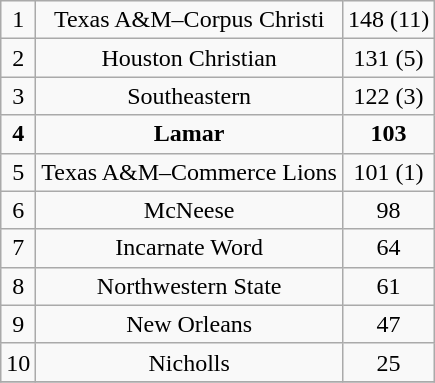<table class="wikitable">
<tr align="center">
<td>1</td>
<td>Texas A&M–Corpus Christi</td>
<td>148 (11)</td>
</tr>
<tr align="center">
<td>2</td>
<td>Houston Christian</td>
<td>131 (5)</td>
</tr>
<tr align="center">
<td>3</td>
<td>Southeastern</td>
<td>122 (3)</td>
</tr>
<tr align="center">
<td><strong>4</strong></td>
<td><strong>Lamar</strong></td>
<td><strong>103</strong></td>
</tr>
<tr align="center">
<td>5</td>
<td>Texas A&M–Commerce Lions</td>
<td>101 (1)</td>
</tr>
<tr align="center">
<td>6</td>
<td>McNeese</td>
<td>98</td>
</tr>
<tr align="center">
<td>7</td>
<td>Incarnate Word</td>
<td>64</td>
</tr>
<tr align="center">
<td>8</td>
<td>Northwestern State</td>
<td>61</td>
</tr>
<tr align="center">
<td>9</td>
<td>New Orleans</td>
<td>47</td>
</tr>
<tr align="center">
<td>10</td>
<td>Nicholls</td>
<td>25</td>
</tr>
<tr align="center">
</tr>
</table>
